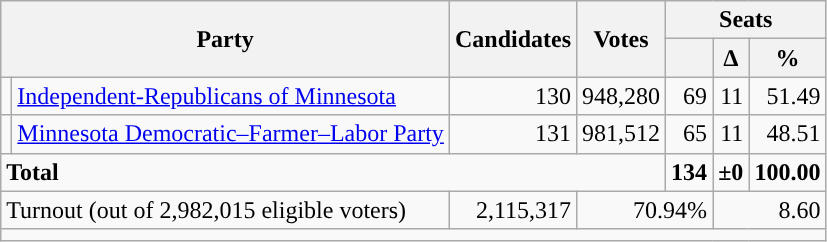<table class="wikitable">
<tr>
<th rowspan="2" colspan="2">Party</th>
<th rowspan="2">Candidates</th>
<th rowspan="2" colspan="1">Votes</th>
<th colspan="3">Seats</th>
</tr>
<tr>
<th></th>
<th>∆</th>
<th>%</th>
</tr>
<tr>
<td style="background-color:"></td>
<td><a href='#'>Independent-Republicans of Minnesota</a></td>
<td align="right">130</td>
<td align="right">948,280</td>
<td align="right">69</td>
<td align="right">11</td>
<td align="right">51.49</td>
</tr>
<tr>
<td style="background-color:"></td>
<td><a href='#'>Minnesota Democratic–Farmer–Labor Party</a></td>
<td align="right">131</td>
<td align="right">981,512</td>
<td align="right">65</td>
<td align="right">11</td>
<td align="right">48.51</td>
</tr>
<tr>
<td colspan="4" align="left"><strong>Total</strong></td>
<td align="right"><strong>134</strong></td>
<td align="right"><strong>±0</strong></td>
<td align="right"><strong>100.00</strong></td>
</tr>
<tr>
<td colspan="2" align="left">Turnout (out of 2,982,015 eligible voters)</td>
<td colspan="1" align="right">2,115,317</td>
<td colspan="2" align="right">70.94%</td>
<td colspan="2" align="right">8.60 </td>
</tr>
<tr>
<td colspan="7"></td>
</tr>
</table>
